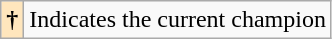<table class="wikitable">
<tr>
<th style="background-color:#FFE6BD">†</th>
<td>Indicates the current champion</td>
</tr>
</table>
